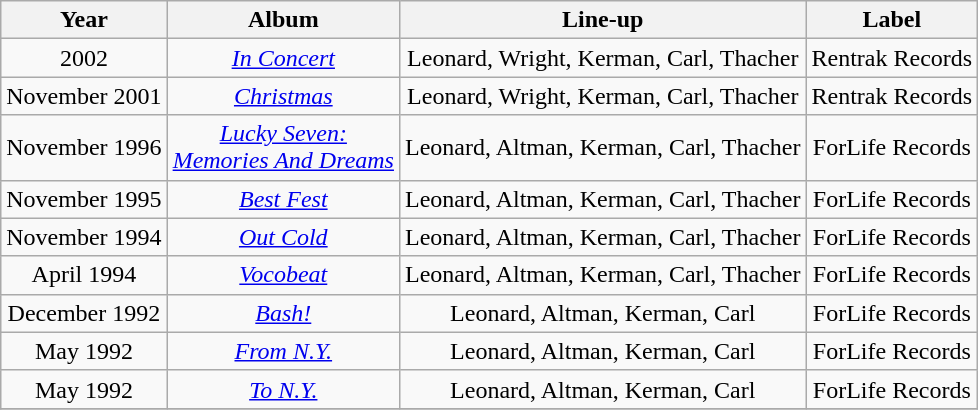<table class="wikitable">
<tr>
<th align="center" valign="top"><strong>Year</strong></th>
<th align="center" valign="top"><strong>Album</strong></th>
<th align="center" valign="top"><strong>Line-up</strong></th>
<th align="center" valign="top"><strong>Label</strong></th>
</tr>
<tr>
<td align="center" valign="middle">2002</td>
<td align="center" valign="middle"><em><a href='#'>In Concert</a></em></td>
<td align="center" valign="middle">Leonard, Wright, Kerman, Carl, Thacher</td>
<td align="center" valign="middle">Rentrak Records</td>
</tr>
<tr>
<td align="center" valign="middle">November 2001</td>
<td align="center" valign="middle"><em><a href='#'>Christmas</a></em></td>
<td align="center" valign="middle">Leonard, Wright, Kerman, Carl, Thacher</td>
<td align="center" valign="middle">Rentrak Records</td>
</tr>
<tr>
<td align="center" valign="middle">November 1996</td>
<td align="center" valign="middle"><em><a href='#'>Lucky Seven:<br>Memories And Dreams</a></em></td>
<td align="center" valign="middle">Leonard, Altman, Kerman, Carl, Thacher</td>
<td align="center" valign="middle">ForLife Records</td>
</tr>
<tr>
<td align="center" valign="middle">November 1995</td>
<td align="center" valign="middle"><em><a href='#'>Best Fest</a></em></td>
<td align="center" valign="middle">Leonard, Altman, Kerman, Carl, Thacher</td>
<td align="center" valign="middle">ForLife Records</td>
</tr>
<tr>
<td align="center" valign="middle">November 1994</td>
<td align="center" valign="middle"><a href='#'><em>Out Cold</em></a></td>
<td align="center" valign="middle">Leonard, Altman, Kerman, Carl, Thacher</td>
<td align="center" valign="middle">ForLife Records</td>
</tr>
<tr>
<td align="center" valign="middle">April 1994</td>
<td align="center" valign="middle"><em><a href='#'>Vocobeat</a></em></td>
<td align="center" valign="middle">Leonard, Altman, Kerman, Carl, Thacher</td>
<td align="center" valign="middle">ForLife Records</td>
</tr>
<tr>
<td align="center" valign="middle">December 1992</td>
<td align="center" valign="middle"><em><a href='#'>Bash!</a></em></td>
<td align="center" valign="middle">Leonard, Altman, Kerman, Carl</td>
<td align="center" valign="middle">ForLife Records</td>
</tr>
<tr>
<td align="center" valign="middle">May 1992</td>
<td align="center" valign="middle"><em><a href='#'>From N.Y.</a></em></td>
<td align="center" valign="middle">Leonard, Altman, Kerman, Carl</td>
<td align="center" valign="middle">ForLife Records</td>
</tr>
<tr>
<td align="center" valign="middle">May 1992</td>
<td align="center" valign="middle"><em><a href='#'>To N.Y.</a></em></td>
<td align="center" valign="middle">Leonard, Altman, Kerman, Carl</td>
<td align="center" valign="middle">ForLife Records</td>
</tr>
<tr>
</tr>
</table>
